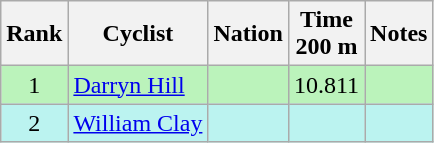<table class="wikitable sortable" style="text-align:center">
<tr>
<th>Rank</th>
<th>Cyclist</th>
<th>Nation</th>
<th>Time<br>200 m</th>
<th>Notes</th>
</tr>
<tr bgcolor=bbf3bb>
<td>1</td>
<td align=left><a href='#'>Darryn Hill</a></td>
<td align=left></td>
<td>10.811</td>
<td></td>
</tr>
<tr bgcolor=bbf3f>
<td>2</td>
<td align=left><a href='#'>William Clay</a></td>
<td align=left></td>
<td></td>
<td></td>
</tr>
</table>
